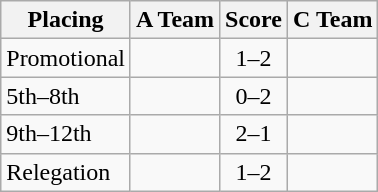<table class=wikitable style="float:left; margin-right:1em;">
<tr>
<th>Placing</th>
<th>A Team</th>
<th>Score</th>
<th>C Team</th>
</tr>
<tr>
<td>Promotional</td>
<td></td>
<td align="center">1–2</td>
<td><strong></strong></td>
</tr>
<tr>
<td>5th–8th</td>
<td></td>
<td align="center">0–2</td>
<td><strong></strong></td>
</tr>
<tr>
<td>9th–12th</td>
<td><strong></strong></td>
<td align="center">2–1</td>
<td></td>
</tr>
<tr>
<td>Relegation</td>
<td></td>
<td align="center">1–2</td>
<td><strong></strong></td>
</tr>
</table>
